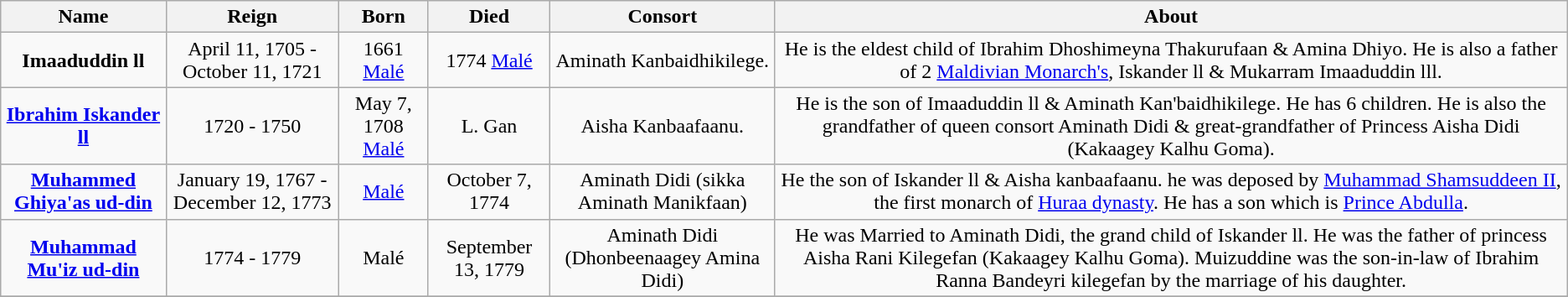<table class="wikitable" style="text-align:center">
<tr>
<th>Name</th>
<th>Reign</th>
<th>Born</th>
<th>Died</th>
<th>Consort</th>
<th>About</th>
</tr>
<tr>
<td><strong>Imaaduddin ll</strong></td>
<td>April 11, 1705 - October 11, 1721</td>
<td>1661  <a href='#'>Malé</a></td>
<td>1774 <a href='#'>Malé</a></td>
<td>Aminath Kanbaidhikilege.</td>
<td>He is the eldest child of Ibrahim Dhoshimeyna Thakurufaan & Amina Dhiyo. He is also a father of 2 <a href='#'>Maldivian Monarch's</a>, Iskander ll & Mukarram Imaaduddin lll.</td>
</tr>
<tr>
<td><strong><a href='#'>Ibrahim Iskander ll</a></strong></td>
<td>1720 - 1750</td>
<td>May 7, 1708 <a href='#'>Malé</a></td>
<td>L. Gan</td>
<td>Aisha Kanbaafaanu.</td>
<td>He is the son of Imaaduddin ll & Aminath Kan'baidhikilege. He has 6 children. He is also the grandfather of queen consort Aminath Didi & great-grandfather of Princess Aisha Didi (Kakaagey Kalhu Goma).</td>
</tr>
<tr>
<td><strong><a href='#'>Muhammed Ghiya'as ud-din</a></strong></td>
<td>January 19, 1767 - December 12, 1773</td>
<td><a href='#'>Malé</a></td>
<td>October 7, 1774</td>
<td>Aminath Didi (sikka Aminath Manikfaan)</td>
<td>He the son of Iskander ll & Aisha kanbaafaanu. he was deposed by <a href='#'>Muhammad Shamsuddeen II</a>, the first monarch of <a href='#'>Huraa dynasty</a>. He has a son which is <a href='#'>Prince Abdulla</a>.</td>
</tr>
<tr>
<td><strong><a href='#'>Muhammad Mu'iz ud-din</a></strong></td>
<td>1774 - 1779</td>
<td>Malé</td>
<td>September 13, 1779</td>
<td>Aminath Didi (Dhonbeenaagey Amina Didi)</td>
<td>He was Married to Aminath Didi, the grand child of Iskander ll. He was the father of princess Aisha Rani Kilegefan (Kakaagey Kalhu Goma). Muizuddine was the son-in-law of Ibrahim Ranna Bandeyri kilegefan by the marriage of his daughter.</td>
</tr>
<tr>
</tr>
</table>
